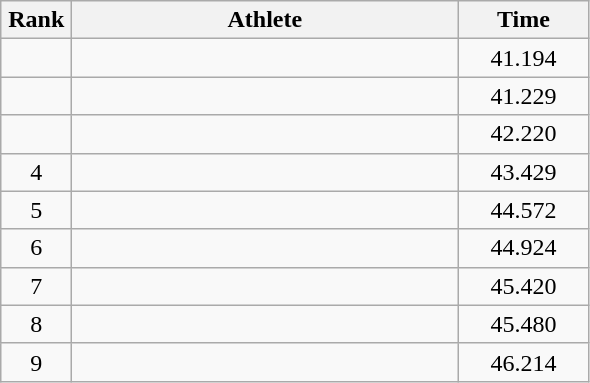<table class=wikitable style="text-align:center">
<tr>
<th width=40>Rank</th>
<th width=250>Athlete</th>
<th width=80>Time</th>
</tr>
<tr>
<td></td>
<td align=left></td>
<td>41.194</td>
</tr>
<tr>
<td></td>
<td align=left></td>
<td>41.229</td>
</tr>
<tr>
<td></td>
<td align=left></td>
<td>42.220</td>
</tr>
<tr>
<td>4</td>
<td align=left></td>
<td>43.429</td>
</tr>
<tr>
<td>5</td>
<td align=left></td>
<td>44.572</td>
</tr>
<tr>
<td>6</td>
<td align=left></td>
<td>44.924</td>
</tr>
<tr>
<td>7</td>
<td align=left></td>
<td>45.420</td>
</tr>
<tr>
<td>8</td>
<td align=left></td>
<td>45.480</td>
</tr>
<tr>
<td>9</td>
<td align=left></td>
<td>46.214</td>
</tr>
</table>
